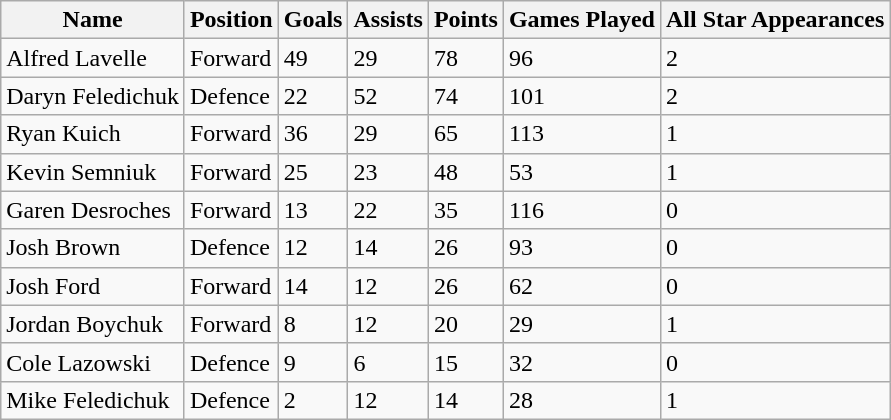<table class="wikitable">
<tr>
<th>Name</th>
<th>Position</th>
<th>Goals</th>
<th>Assists</th>
<th>Points</th>
<th>Games Played</th>
<th>All Star Appearances</th>
</tr>
<tr>
<td>Alfred Lavelle</td>
<td>Forward</td>
<td>49</td>
<td>29</td>
<td>78</td>
<td>96</td>
<td>2</td>
</tr>
<tr>
<td>Daryn Feledichuk</td>
<td>Defence</td>
<td>22</td>
<td>52</td>
<td>74</td>
<td>101</td>
<td>2</td>
</tr>
<tr>
<td>Ryan Kuich</td>
<td>Forward</td>
<td>36</td>
<td>29</td>
<td>65</td>
<td>113</td>
<td>1</td>
</tr>
<tr>
<td>Kevin Semniuk</td>
<td>Forward</td>
<td>25</td>
<td>23</td>
<td>48</td>
<td>53</td>
<td>1</td>
</tr>
<tr>
<td>Garen Desroches</td>
<td>Forward</td>
<td>13</td>
<td>22</td>
<td>35</td>
<td>116</td>
<td>0</td>
</tr>
<tr>
<td>Josh Brown</td>
<td>Defence</td>
<td>12</td>
<td>14</td>
<td>26</td>
<td>93</td>
<td>0</td>
</tr>
<tr>
<td>Josh Ford</td>
<td>Forward</td>
<td>14</td>
<td>12</td>
<td>26</td>
<td>62</td>
<td>0</td>
</tr>
<tr>
<td>Jordan Boychuk</td>
<td>Forward</td>
<td>8</td>
<td>12</td>
<td>20</td>
<td>29</td>
<td>1</td>
</tr>
<tr>
<td>Cole Lazowski</td>
<td>Defence</td>
<td>9</td>
<td>6</td>
<td>15</td>
<td>32</td>
<td>0</td>
</tr>
<tr>
<td>Mike Feledichuk</td>
<td>Defence</td>
<td>2</td>
<td>12</td>
<td>14</td>
<td>28</td>
<td>1</td>
</tr>
</table>
